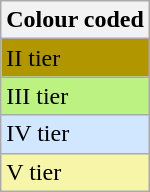<table class="wikitable">
<tr>
<th>Colour coded</th>
</tr>
<tr bgcolor=#b29600>
<td>II tier</td>
</tr>
<tr bgcolor=#BCF282>
<td>III tier</td>
</tr>
<tr bgcolor=#D0E7FF>
<td>IV tier</td>
</tr>
<tr bgcolor=#F7F6A8>
<td>V tier</td>
</tr>
</table>
